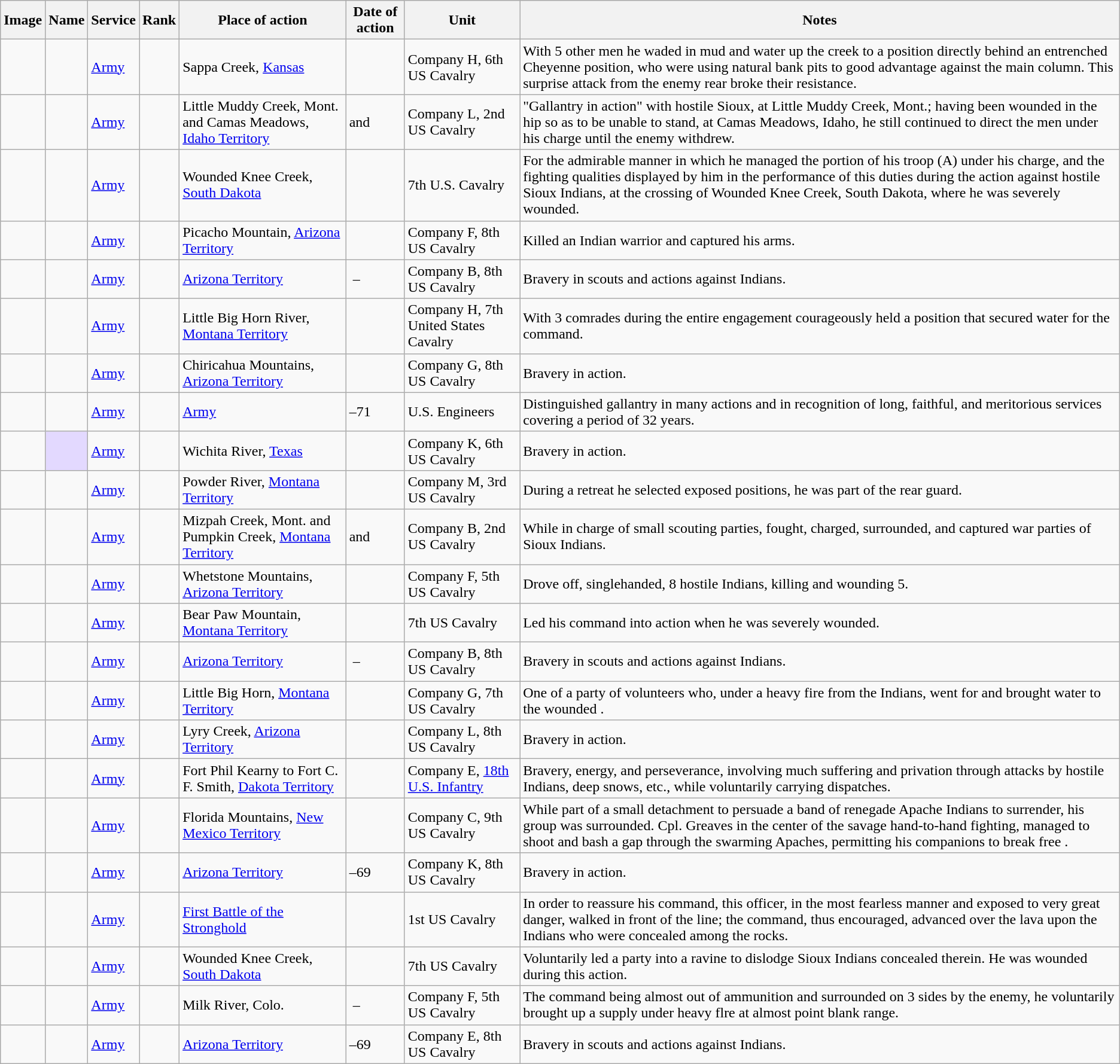<table class="wikitable sortable">
<tr>
<th class="unsortable">Image</th>
<th>Name</th>
<th>Service</th>
<th>Rank</th>
<th>Place of action</th>
<th>Date of action</th>
<th>Unit</th>
<th class="unsortable">Notes</th>
</tr>
<tr>
<td></td>
<td></td>
<td><a href='#'>Army</a></td>
<td></td>
<td>Sappa Creek, <a href='#'>Kansas</a></td>
<td></td>
<td>Company H, 6th US Cavalry</td>
<td>With 5 other men he waded in mud and water up the creek to a position directly behind an entrenched Cheyenne position, who were using natural bank pits to good advantage against the main column. This surprise attack from the enemy rear broke their resistance.</td>
</tr>
<tr>
<td></td>
<td></td>
<td><a href='#'>Army</a></td>
<td></td>
<td>Little Muddy Creek, Mont. and Camas Meadows, <a href='#'>Idaho Territory</a></td>
<td> and </td>
<td>Company L, 2nd US Cavalry</td>
<td>"Gallantry in action" with hostile Sioux, at Little Muddy Creek, Mont.; having been wounded in the hip so as to be unable to stand, at Camas Meadows, Idaho, he still continued to direct the men under his charge until the enemy withdrew.</td>
</tr>
<tr>
<td></td>
<td></td>
<td><a href='#'>Army</a></td>
<td></td>
<td>Wounded Knee Creek, <a href='#'>South Dakota</a></td>
<td></td>
<td>7th U.S. Cavalry</td>
<td>For the admirable manner in which he managed the portion of his troop (A) under his charge, and the fighting qualities displayed by him in the performance of this duties during the action against hostile Sioux Indians, at the crossing of Wounded Knee Creek, South Dakota, where he was severely wounded.</td>
</tr>
<tr>
<td></td>
<td></td>
<td><a href='#'>Army</a></td>
<td></td>
<td>Picacho Mountain, <a href='#'>Arizona Territory</a></td>
<td></td>
<td>Company F, 8th US Cavalry</td>
<td>Killed an Indian warrior and captured his arms.</td>
</tr>
<tr>
<td></td>
<td></td>
<td><a href='#'>Army</a></td>
<td></td>
<td><a href='#'>Arizona Territory</a></td>
<td> – </td>
<td>Company B, 8th US Cavalry</td>
<td>Bravery in scouts and actions against Indians.</td>
</tr>
<tr>
<td></td>
<td></td>
<td><a href='#'>Army</a></td>
<td></td>
<td>Little Big Horn River, <a href='#'>Montana Territory</a></td>
<td></td>
<td>Company H, 7th United States Cavalry</td>
<td>With 3 comrades during the entire engagement courageously held a position that secured water for the command.</td>
</tr>
<tr>
<td></td>
<td></td>
<td><a href='#'>Army</a></td>
<td></td>
<td>Chiricahua Mountains, <a href='#'>Arizona Territory</a></td>
<td></td>
<td>Company G, 8th US Cavalry</td>
<td>Bravery in action.</td>
</tr>
<tr>
<td></td>
<td></td>
<td><a href='#'>Army</a></td>
<td></td>
<td><a href='#'>Army</a></td>
<td>–71</td>
<td>U.S. Engineers</td>
<td>Distinguished gallantry in many actions and in recognition of long, faithful, and meritorious services covering a period of 32 years.</td>
</tr>
<tr>
<td></td>
<td style="background:#e3d9ff;"></td>
<td><a href='#'>Army</a></td>
<td></td>
<td>Wichita River, <a href='#'>Texas</a></td>
<td></td>
<td>Company K, 6th US Cavalry</td>
<td>Bravery in action.</td>
</tr>
<tr>
<td></td>
<td></td>
<td><a href='#'>Army</a></td>
<td></td>
<td>Powder River, <a href='#'>Montana Territory</a></td>
<td></td>
<td>Company M, 3rd US Cavalry</td>
<td>During a retreat he selected exposed positions, he was part of the rear guard.</td>
</tr>
<tr>
<td></td>
<td></td>
<td><a href='#'>Army</a></td>
<td></td>
<td>Mizpah Creek, Mont. and Pumpkin Creek, <a href='#'>Montana Territory</a></td>
<td> and </td>
<td>Company B, 2nd US Cavalry</td>
<td>While in charge of small scouting parties, fought, charged, surrounded, and captured war parties of Sioux Indians.</td>
</tr>
<tr>
<td></td>
<td></td>
<td><a href='#'>Army</a></td>
<td></td>
<td>Whetstone Mountains, <a href='#'>Arizona Territory</a></td>
<td></td>
<td>Company F, 5th US Cavalry</td>
<td>Drove off, singlehanded, 8 hostile Indians, killing and wounding 5.</td>
</tr>
<tr>
<td></td>
<td></td>
<td><a href='#'>Army</a></td>
<td></td>
<td>Bear Paw Mountain, <a href='#'>Montana Territory</a></td>
<td></td>
<td>7th US Cavalry</td>
<td>Led his command into action when he was severely wounded.</td>
</tr>
<tr>
<td></td>
<td></td>
<td><a href='#'>Army</a></td>
<td></td>
<td><a href='#'>Arizona Territory</a></td>
<td> – </td>
<td>Company B, 8th US Cavalry</td>
<td>Bravery in scouts and actions against Indians.</td>
</tr>
<tr>
<td></td>
<td></td>
<td><a href='#'>Army</a></td>
<td></td>
<td>Little Big Horn, <a href='#'>Montana Territory</a></td>
<td></td>
<td>Company G, 7th US Cavalry</td>
<td>One of a party of volunteers who, under a heavy fire from the Indians, went for and brought water to the wounded .</td>
</tr>
<tr>
<td></td>
<td></td>
<td><a href='#'>Army</a></td>
<td></td>
<td>Lyry Creek, <a href='#'>Arizona Territory</a></td>
<td></td>
<td>Company L, 8th US Cavalry</td>
<td>Bravery in action.</td>
</tr>
<tr>
<td></td>
<td></td>
<td><a href='#'>Army</a></td>
<td></td>
<td>Fort Phil Kearny to Fort C. F. Smith, <a href='#'>Dakota Territory</a></td>
<td></td>
<td>Company E, <a href='#'>18th U.S. Infantry</a></td>
<td>Bravery, energy, and perseverance, involving much suffering and privation through attacks by hostile Indians, deep snows, etc., while voluntarily carrying dispatches.</td>
</tr>
<tr>
<td></td>
<td></td>
<td><a href='#'>Army</a></td>
<td></td>
<td>Florida Mountains, <a href='#'>New Mexico Territory</a></td>
<td></td>
<td>Company C, 9th US Cavalry</td>
<td>While part of a small detachment to persuade a band of renegade Apache Indians to surrender, his group was surrounded. Cpl. Greaves in the center of the savage hand-to-hand fighting, managed to shoot and bash a gap through the swarming Apaches, permitting his companions to break free .</td>
</tr>
<tr>
<td></td>
<td></td>
<td><a href='#'>Army</a></td>
<td></td>
<td><a href='#'>Arizona Territory</a></td>
<td>–69</td>
<td>Company K, 8th US Cavalry</td>
<td>Bravery in action.</td>
</tr>
<tr>
<td></td>
<td></td>
<td><a href='#'>Army</a></td>
<td></td>
<td><a href='#'>First Battle of the Stronghold</a></td>
<td></td>
<td>1st US Cavalry</td>
<td>In order to reassure his command, this officer, in the most fearless manner and exposed to very great danger, walked in front of the line; the command, thus encouraged, advanced over the lava upon the Indians who were concealed among the rocks.</td>
</tr>
<tr>
<td></td>
<td></td>
<td><a href='#'>Army</a></td>
<td></td>
<td>Wounded Knee Creek, <a href='#'>South Dakota</a></td>
<td></td>
<td>7th US Cavalry</td>
<td>Voluntarily led a party into a ravine to dislodge Sioux Indians concealed therein. He was wounded during this action.</td>
</tr>
<tr>
<td></td>
<td></td>
<td><a href='#'>Army</a></td>
<td></td>
<td>Milk River, Colo.</td>
<td> – </td>
<td>Company F, 5th US Cavalry</td>
<td>The command being almost out of ammunition and surrounded on 3 sides by the enemy, he voluntarily brought up a supply under heavy flre at almost point blank range.</td>
</tr>
<tr>
<td></td>
<td></td>
<td><a href='#'>Army</a></td>
<td></td>
<td><a href='#'>Arizona Territory</a></td>
<td>–69</td>
<td>Company E, 8th US Cavalry</td>
<td>Bravery in scouts and actions against Indians.</td>
</tr>
</table>
